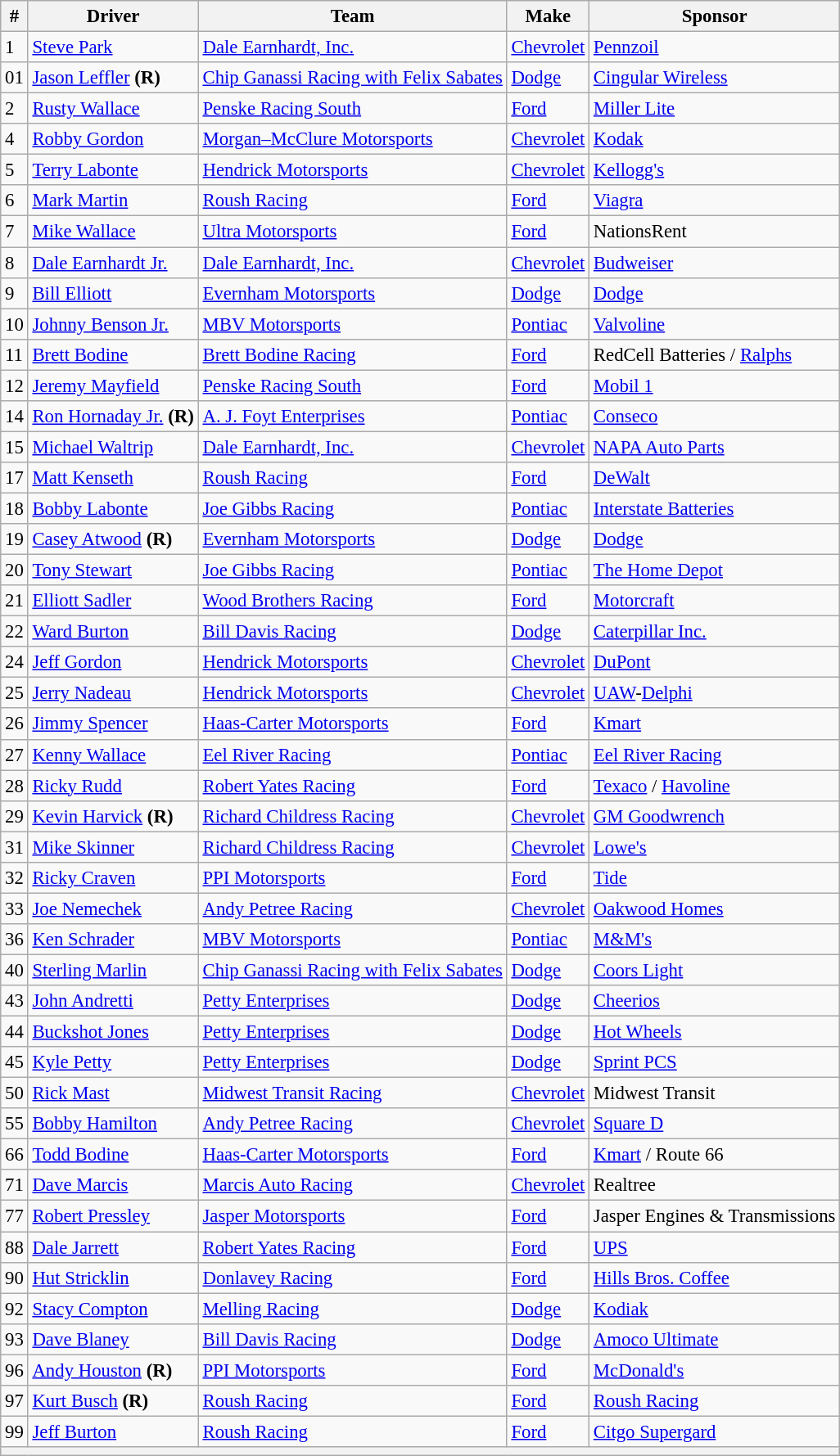<table class="wikitable" style="font-size:95%">
<tr>
<th>#</th>
<th>Driver</th>
<th>Team</th>
<th>Make</th>
<th>Sponsor</th>
</tr>
<tr>
<td>1</td>
<td><a href='#'>Steve Park</a></td>
<td><a href='#'>Dale Earnhardt, Inc.</a></td>
<td><a href='#'>Chevrolet</a></td>
<td><a href='#'>Pennzoil</a></td>
</tr>
<tr>
<td>01</td>
<td><a href='#'>Jason Leffler</a> <strong>(R)</strong></td>
<td><a href='#'>Chip Ganassi Racing with Felix Sabates</a></td>
<td><a href='#'>Dodge</a></td>
<td><a href='#'>Cingular Wireless</a></td>
</tr>
<tr>
<td>2</td>
<td><a href='#'>Rusty Wallace</a></td>
<td><a href='#'>Penske Racing South</a></td>
<td><a href='#'>Ford</a></td>
<td><a href='#'>Miller Lite</a></td>
</tr>
<tr>
<td>4</td>
<td><a href='#'>Robby Gordon</a></td>
<td><a href='#'>Morgan–McClure Motorsports</a></td>
<td><a href='#'>Chevrolet</a></td>
<td><a href='#'>Kodak</a></td>
</tr>
<tr>
<td>5</td>
<td><a href='#'>Terry Labonte</a></td>
<td><a href='#'>Hendrick Motorsports</a></td>
<td><a href='#'>Chevrolet</a></td>
<td><a href='#'>Kellogg's</a></td>
</tr>
<tr>
<td>6</td>
<td><a href='#'>Mark Martin</a></td>
<td><a href='#'>Roush Racing</a></td>
<td><a href='#'>Ford</a></td>
<td><a href='#'>Viagra</a></td>
</tr>
<tr>
<td>7</td>
<td><a href='#'>Mike Wallace</a></td>
<td><a href='#'>Ultra Motorsports</a></td>
<td><a href='#'>Ford</a></td>
<td>NationsRent</td>
</tr>
<tr>
<td>8</td>
<td><a href='#'>Dale Earnhardt Jr.</a></td>
<td><a href='#'>Dale Earnhardt, Inc.</a></td>
<td><a href='#'>Chevrolet</a></td>
<td><a href='#'>Budweiser</a></td>
</tr>
<tr>
<td>9</td>
<td><a href='#'>Bill Elliott</a></td>
<td><a href='#'>Evernham Motorsports</a></td>
<td><a href='#'>Dodge</a></td>
<td><a href='#'>Dodge</a></td>
</tr>
<tr>
<td>10</td>
<td><a href='#'>Johnny Benson Jr.</a></td>
<td><a href='#'>MBV Motorsports</a></td>
<td><a href='#'>Pontiac</a></td>
<td><a href='#'>Valvoline</a></td>
</tr>
<tr>
<td>11</td>
<td><a href='#'>Brett Bodine</a></td>
<td><a href='#'>Brett Bodine Racing</a></td>
<td><a href='#'>Ford</a></td>
<td>RedCell Batteries / <a href='#'>Ralphs</a></td>
</tr>
<tr>
<td>12</td>
<td><a href='#'>Jeremy Mayfield</a></td>
<td><a href='#'>Penske Racing South</a></td>
<td><a href='#'>Ford</a></td>
<td><a href='#'>Mobil 1</a></td>
</tr>
<tr>
<td>14</td>
<td><a href='#'>Ron Hornaday Jr.</a> <strong>(R)</strong></td>
<td><a href='#'>A. J. Foyt Enterprises</a></td>
<td><a href='#'>Pontiac</a></td>
<td><a href='#'>Conseco</a></td>
</tr>
<tr>
<td>15</td>
<td><a href='#'>Michael Waltrip</a></td>
<td><a href='#'>Dale Earnhardt, Inc.</a></td>
<td><a href='#'>Chevrolet</a></td>
<td><a href='#'>NAPA Auto Parts</a></td>
</tr>
<tr>
<td>17</td>
<td><a href='#'>Matt Kenseth</a></td>
<td><a href='#'>Roush Racing</a></td>
<td><a href='#'>Ford</a></td>
<td><a href='#'>DeWalt</a></td>
</tr>
<tr>
<td>18</td>
<td><a href='#'>Bobby Labonte</a></td>
<td><a href='#'>Joe Gibbs Racing</a></td>
<td><a href='#'>Pontiac</a></td>
<td><a href='#'>Interstate Batteries</a></td>
</tr>
<tr>
<td>19</td>
<td><a href='#'>Casey Atwood</a> <strong>(R)</strong></td>
<td><a href='#'>Evernham Motorsports</a></td>
<td><a href='#'>Dodge</a></td>
<td><a href='#'>Dodge</a></td>
</tr>
<tr>
<td>20</td>
<td><a href='#'>Tony Stewart</a></td>
<td><a href='#'>Joe Gibbs Racing</a></td>
<td><a href='#'>Pontiac</a></td>
<td><a href='#'>The Home Depot</a></td>
</tr>
<tr>
<td>21</td>
<td><a href='#'>Elliott Sadler</a></td>
<td><a href='#'>Wood Brothers Racing</a></td>
<td><a href='#'>Ford</a></td>
<td><a href='#'>Motorcraft</a></td>
</tr>
<tr>
<td>22</td>
<td><a href='#'>Ward Burton</a></td>
<td><a href='#'>Bill Davis Racing</a></td>
<td><a href='#'>Dodge</a></td>
<td><a href='#'>Caterpillar Inc.</a></td>
</tr>
<tr>
<td>24</td>
<td><a href='#'>Jeff Gordon</a></td>
<td><a href='#'>Hendrick Motorsports</a></td>
<td><a href='#'>Chevrolet</a></td>
<td><a href='#'>DuPont</a></td>
</tr>
<tr>
<td>25</td>
<td><a href='#'>Jerry Nadeau</a></td>
<td><a href='#'>Hendrick Motorsports</a></td>
<td><a href='#'>Chevrolet</a></td>
<td><a href='#'>UAW</a>-<a href='#'>Delphi</a></td>
</tr>
<tr>
<td>26</td>
<td><a href='#'>Jimmy Spencer</a></td>
<td><a href='#'>Haas-Carter Motorsports</a></td>
<td><a href='#'>Ford</a></td>
<td><a href='#'>Kmart</a></td>
</tr>
<tr>
<td>27</td>
<td><a href='#'>Kenny Wallace</a></td>
<td><a href='#'>Eel River Racing</a></td>
<td><a href='#'>Pontiac</a></td>
<td><a href='#'>Eel River Racing</a></td>
</tr>
<tr>
<td>28</td>
<td><a href='#'>Ricky Rudd</a></td>
<td><a href='#'>Robert Yates Racing</a></td>
<td><a href='#'>Ford</a></td>
<td><a href='#'>Texaco</a> / <a href='#'>Havoline</a></td>
</tr>
<tr>
<td>29</td>
<td><a href='#'>Kevin Harvick</a> <strong>(R)</strong></td>
<td><a href='#'>Richard Childress Racing</a></td>
<td><a href='#'>Chevrolet</a></td>
<td><a href='#'>GM Goodwrench</a></td>
</tr>
<tr>
<td>31</td>
<td><a href='#'>Mike Skinner</a></td>
<td><a href='#'>Richard Childress Racing</a></td>
<td><a href='#'>Chevrolet</a></td>
<td><a href='#'>Lowe's</a></td>
</tr>
<tr>
<td>32</td>
<td><a href='#'>Ricky Craven</a></td>
<td><a href='#'>PPI Motorsports</a></td>
<td><a href='#'>Ford</a></td>
<td><a href='#'>Tide</a></td>
</tr>
<tr>
<td>33</td>
<td><a href='#'>Joe Nemechek</a></td>
<td><a href='#'>Andy Petree Racing</a></td>
<td><a href='#'>Chevrolet</a></td>
<td><a href='#'>Oakwood Homes</a></td>
</tr>
<tr>
<td>36</td>
<td><a href='#'>Ken Schrader</a></td>
<td><a href='#'>MBV Motorsports</a></td>
<td><a href='#'>Pontiac</a></td>
<td><a href='#'>M&M's</a></td>
</tr>
<tr>
<td>40</td>
<td><a href='#'>Sterling Marlin</a></td>
<td><a href='#'>Chip Ganassi Racing with Felix Sabates</a></td>
<td><a href='#'>Dodge</a></td>
<td><a href='#'>Coors Light</a></td>
</tr>
<tr>
<td>43</td>
<td><a href='#'>John Andretti</a></td>
<td><a href='#'>Petty Enterprises</a></td>
<td><a href='#'>Dodge</a></td>
<td><a href='#'>Cheerios</a></td>
</tr>
<tr>
<td>44</td>
<td><a href='#'>Buckshot Jones</a></td>
<td><a href='#'>Petty Enterprises</a></td>
<td><a href='#'>Dodge</a></td>
<td><a href='#'>Hot Wheels</a></td>
</tr>
<tr>
<td>45</td>
<td><a href='#'>Kyle Petty</a></td>
<td><a href='#'>Petty Enterprises</a></td>
<td><a href='#'>Dodge</a></td>
<td><a href='#'>Sprint PCS</a></td>
</tr>
<tr>
<td>50</td>
<td><a href='#'>Rick Mast</a></td>
<td><a href='#'>Midwest Transit Racing</a></td>
<td><a href='#'>Chevrolet</a></td>
<td>Midwest Transit</td>
</tr>
<tr>
<td>55</td>
<td><a href='#'>Bobby Hamilton</a></td>
<td><a href='#'>Andy Petree Racing</a></td>
<td><a href='#'>Chevrolet</a></td>
<td><a href='#'>Square D</a></td>
</tr>
<tr>
<td>66</td>
<td><a href='#'>Todd Bodine</a></td>
<td><a href='#'>Haas-Carter Motorsports</a></td>
<td><a href='#'>Ford</a></td>
<td><a href='#'>Kmart</a> / Route 66</td>
</tr>
<tr>
<td>71</td>
<td><a href='#'>Dave Marcis</a></td>
<td><a href='#'>Marcis Auto Racing</a></td>
<td><a href='#'>Chevrolet</a></td>
<td>Realtree</td>
</tr>
<tr>
<td>77</td>
<td><a href='#'>Robert Pressley</a></td>
<td><a href='#'>Jasper Motorsports</a></td>
<td><a href='#'>Ford</a></td>
<td>Jasper Engines & Transmissions</td>
</tr>
<tr>
<td>88</td>
<td><a href='#'>Dale Jarrett</a></td>
<td><a href='#'>Robert Yates Racing</a></td>
<td><a href='#'>Ford</a></td>
<td><a href='#'>UPS</a></td>
</tr>
<tr>
<td>90</td>
<td><a href='#'>Hut Stricklin</a></td>
<td><a href='#'>Donlavey Racing</a></td>
<td><a href='#'>Ford</a></td>
<td><a href='#'>Hills Bros. Coffee</a></td>
</tr>
<tr>
<td>92</td>
<td><a href='#'>Stacy Compton</a></td>
<td><a href='#'>Melling Racing</a></td>
<td><a href='#'>Dodge</a></td>
<td><a href='#'>Kodiak</a></td>
</tr>
<tr>
<td>93</td>
<td><a href='#'>Dave Blaney</a></td>
<td><a href='#'>Bill Davis Racing</a></td>
<td><a href='#'>Dodge</a></td>
<td><a href='#'>Amoco Ultimate</a></td>
</tr>
<tr>
<td>96</td>
<td><a href='#'>Andy Houston</a> <strong>(R)</strong></td>
<td><a href='#'>PPI Motorsports</a></td>
<td><a href='#'>Ford</a></td>
<td><a href='#'>McDonald's</a></td>
</tr>
<tr>
<td>97</td>
<td><a href='#'>Kurt Busch</a> <strong>(R)</strong></td>
<td><a href='#'>Roush Racing</a></td>
<td><a href='#'>Ford</a></td>
<td><a href='#'>Roush Racing</a></td>
</tr>
<tr>
<td>99</td>
<td><a href='#'>Jeff Burton</a></td>
<td><a href='#'>Roush Racing</a></td>
<td><a href='#'>Ford</a></td>
<td><a href='#'>Citgo Supergard</a></td>
</tr>
<tr>
<th colspan="5"></th>
</tr>
</table>
